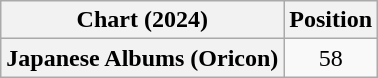<table class="wikitable sortable plainrowheaders" style="text-align:center">
<tr>
<th scope="col">Chart (2024)</th>
<th scope="col">Position</th>
</tr>
<tr>
<th scope="row">Japanese Albums (Oricon)</th>
<td>58</td>
</tr>
</table>
